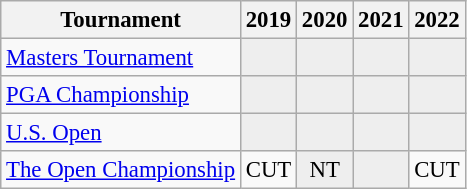<table class="wikitable" style="font-size:95%;text-align:center;">
<tr>
<th>Tournament</th>
<th>2019</th>
<th>2020</th>
<th>2021</th>
<th>2022</th>
</tr>
<tr>
<td align=left><a href='#'>Masters Tournament</a></td>
<td style= "background:#eeeeee;"></td>
<td style= "background:#eeeeee;"></td>
<td style= "background:#eeeeee;"></td>
<td style= "background:#eeeeee;"></td>
</tr>
<tr>
<td align=left><a href='#'>PGA Championship</a></td>
<td style= "background:#eeeeee;"></td>
<td style= "background:#eeeeee;"></td>
<td style= "background:#eeeeee;"></td>
<td style= "background:#eeeeee;"></td>
</tr>
<tr>
<td align=left><a href='#'>U.S. Open</a></td>
<td style="background:#eeeeee;"></td>
<td style= "background:#eeeeee;"></td>
<td style= "background:#eeeeee;"></td>
<td style= "background:#eeeeee;"></td>
</tr>
<tr>
<td align=left><a href='#'>The Open Championship</a></td>
<td>CUT</td>
<td style= "background:#eeeeee;">NT</td>
<td style= "background:#eeeeee;"></td>
<td>CUT</td>
</tr>
</table>
